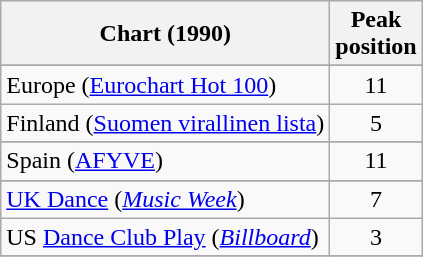<table class="wikitable sortable">
<tr>
<th>Chart (1990)</th>
<th>Peak<br>position</th>
</tr>
<tr>
</tr>
<tr>
</tr>
<tr>
</tr>
<tr>
<td>Europe (<a href='#'>Eurochart Hot 100</a>)</td>
<td style="text-align:center;">11</td>
</tr>
<tr>
<td>Finland (<a href='#'>Suomen virallinen lista</a>)</td>
<td style="text-align:center;">5</td>
</tr>
<tr>
</tr>
<tr>
</tr>
<tr>
</tr>
<tr>
</tr>
<tr>
</tr>
<tr>
<td>Spain (<a href='#'>AFYVE</a>)</td>
<td align="center">11</td>
</tr>
<tr>
</tr>
<tr>
</tr>
<tr>
<td><a href='#'>UK Dance</a> (<em><a href='#'>Music Week</a></em>)</td>
<td align="center">7</td>
</tr>
<tr>
<td>US <a href='#'>Dance Club Play</a> (<em><a href='#'>Billboard</a></em>)</td>
<td align="center">3</td>
</tr>
<tr>
</tr>
</table>
